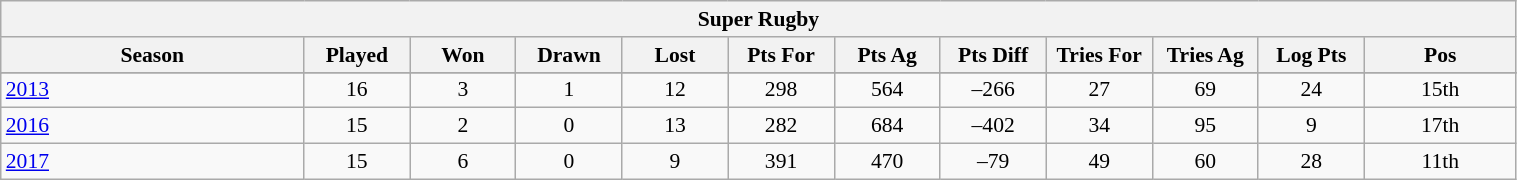<table class="wikitable collapsible"  style="text-align:center; font-size:90%; width:80%">
<tr>
<th colspan=12>Super Rugby</th>
</tr>
<tr>
<th style="width:20%;">Season</th>
<th style="width:7%;">Played</th>
<th style="width:7%;">Won</th>
<th style="width:7%;">Drawn</th>
<th style="width:7%;">Lost</th>
<th style="width:7%;">Pts For</th>
<th style="width:7%;">Pts Ag</th>
<th style="width:7%;">Pts Diff</th>
<th style="width:7%;">Tries For</th>
<th style="width:7%;">Tries Ag</th>
<th style="width:7%;">Log Pts</th>
<th style="width:10%;">Pos</th>
</tr>
<tr>
</tr>
<tr>
<td style="text-align:left;"><a href='#'>2013</a></td>
<td>16</td>
<td>3</td>
<td>1</td>
<td>12</td>
<td>298</td>
<td>564</td>
<td>–266</td>
<td>27</td>
<td>69</td>
<td>24</td>
<td>15th</td>
</tr>
<tr>
<td style="text-align:left;"><a href='#'>2016</a></td>
<td>15</td>
<td>2</td>
<td>0</td>
<td>13</td>
<td>282</td>
<td>684</td>
<td>–402</td>
<td>34</td>
<td>95</td>
<td>9</td>
<td>17th</td>
</tr>
<tr>
<td style="text-align:left;"><a href='#'>2017</a></td>
<td>15</td>
<td>6</td>
<td>0</td>
<td>9</td>
<td>391</td>
<td>470</td>
<td>–79</td>
<td>49</td>
<td>60</td>
<td>28</td>
<td>11th</td>
</tr>
</table>
